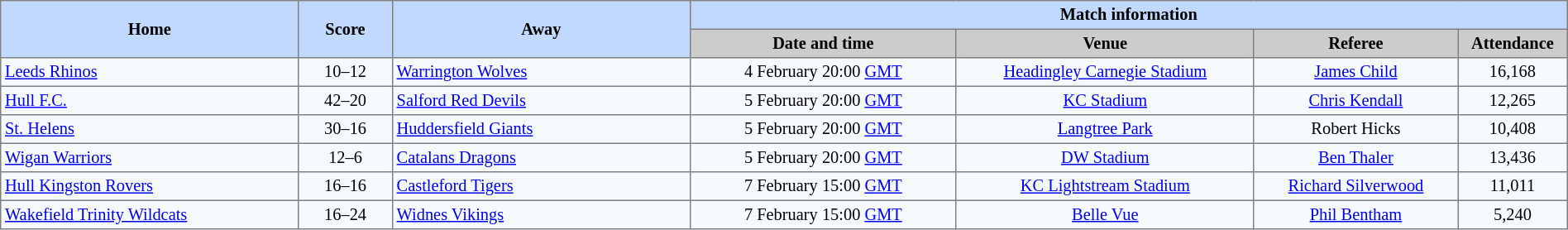<table border=1 style="border-collapse:collapse; font-size:85%; text-align:center;" cellpadding=3 cellspacing=0 width=100%>
<tr bgcolor=#C1D8FF>
<th rowspan=2 width=19%>Home</th>
<th rowspan=2 width=6%>Score</th>
<th rowspan=2 width=19%>Away</th>
<th colspan=6>Match information</th>
</tr>
<tr bgcolor=#CCCCCC>
<th width=17%>Date and time</th>
<th width=19%>Venue</th>
<th width=13%>Referee</th>
<th width=7%>Attendance</th>
</tr>
<tr bgcolor=#F5FAFF>
<td align=left> <a href='#'>Leeds Rhinos</a></td>
<td>10–12</td>
<td align=left> <a href='#'>Warrington Wolves</a></td>
<td>4 February 20:00 <a href='#'>GMT</a></td>
<td><a href='#'>Headingley Carnegie Stadium</a></td>
<td><a href='#'>James Child</a></td>
<td>16,168</td>
</tr>
<tr bgcolor=#F5FAFF>
<td align=left> <a href='#'>Hull F.C.</a></td>
<td>42–20</td>
<td align=left> <a href='#'>Salford Red Devils</a></td>
<td>5 February 20:00 <a href='#'>GMT</a></td>
<td><a href='#'>KC Stadium</a></td>
<td><a href='#'>Chris Kendall</a></td>
<td>12,265</td>
</tr>
<tr bgcolor=#F5FAFF>
<td align=left> <a href='#'>St. Helens</a></td>
<td>30–16</td>
<td align=left> <a href='#'>Huddersfield Giants</a></td>
<td>5 February 20:00 <a href='#'>GMT</a></td>
<td><a href='#'>Langtree Park</a></td>
<td>Robert Hicks</td>
<td>10,408</td>
</tr>
<tr bgcolor=#F5FAFF>
<td align=left> <a href='#'>Wigan Warriors</a></td>
<td>12–6</td>
<td align=left> <a href='#'>Catalans Dragons</a></td>
<td>5 February 20:00 <a href='#'>GMT</a></td>
<td><a href='#'>DW Stadium</a></td>
<td><a href='#'>Ben Thaler</a></td>
<td>13,436</td>
</tr>
<tr bgcolor=#F5FAFF>
<td align=left> <a href='#'>Hull Kingston Rovers</a></td>
<td>16–16</td>
<td align=left> <a href='#'>Castleford Tigers</a></td>
<td>7 February 15:00 <a href='#'>GMT</a></td>
<td><a href='#'>KC Lightstream Stadium</a></td>
<td><a href='#'>Richard Silverwood</a></td>
<td>11,011</td>
</tr>
<tr bgcolor=#F5FAFF>
<td align=left> <a href='#'>Wakefield Trinity Wildcats</a></td>
<td>16–24</td>
<td align=left>  <a href='#'>Widnes Vikings</a></td>
<td>7 February 15:00 <a href='#'>GMT</a></td>
<td><a href='#'>Belle Vue</a></td>
<td><a href='#'>Phil Bentham</a></td>
<td>5,240</td>
</tr>
</table>
